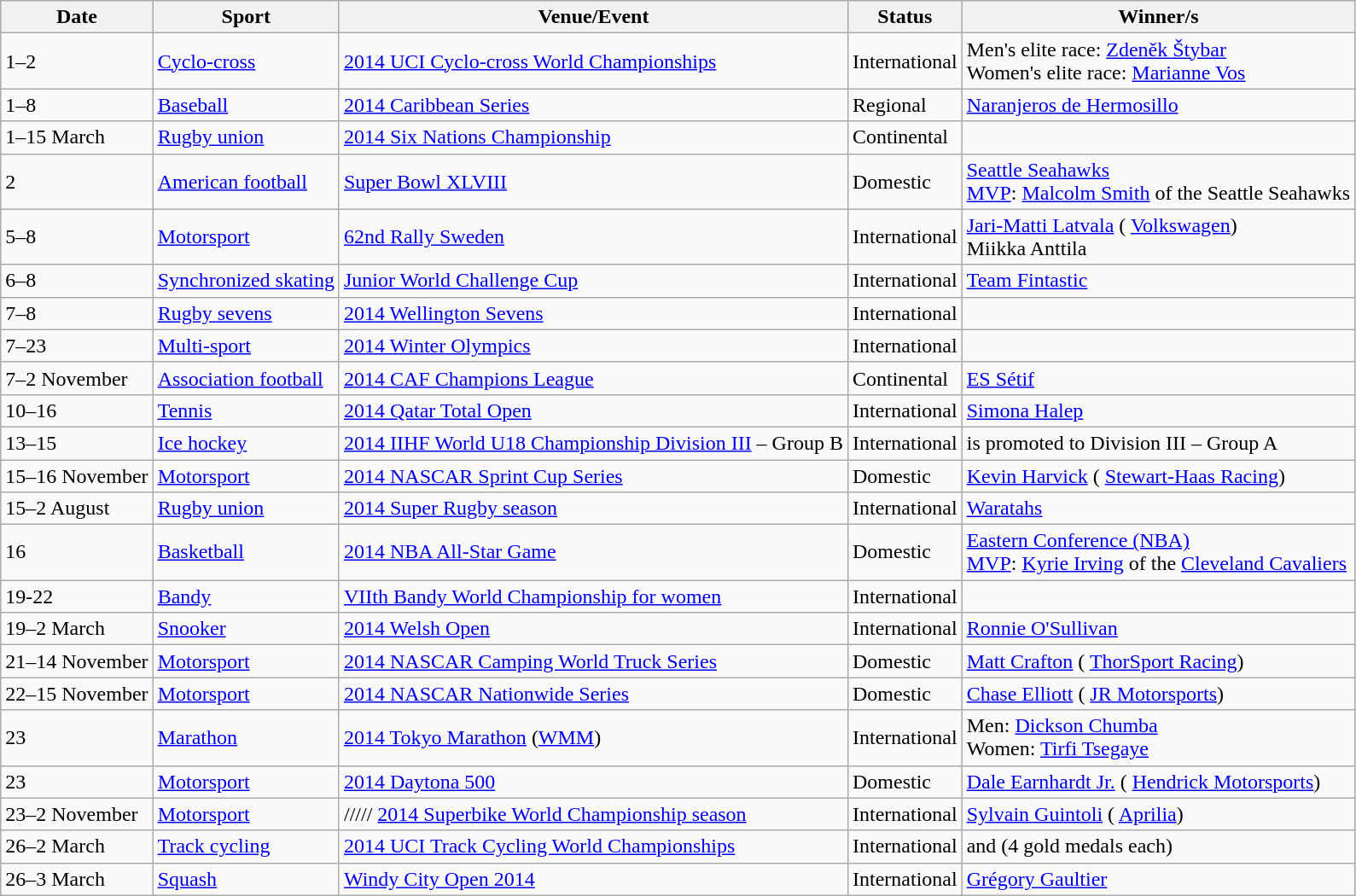<table class="wikitable sortable">
<tr>
<th>Date</th>
<th>Sport</th>
<th>Venue/Event</th>
<th>Status</th>
<th>Winner/s</th>
</tr>
<tr>
<td>1–2</td>
<td><a href='#'>Cyclo-cross</a></td>
<td> <a href='#'>2014 UCI Cyclo-cross World Championships</a></td>
<td>International</td>
<td>Men's elite race:  <a href='#'>Zdeněk Štybar</a><br>Women's elite race:  <a href='#'>Marianne Vos</a></td>
</tr>
<tr>
<td>1–8</td>
<td><a href='#'>Baseball</a></td>
<td> <a href='#'>2014 Caribbean Series</a></td>
<td>Regional</td>
<td> <a href='#'>Naranjeros de Hermosillo</a></td>
</tr>
<tr>
<td>1–15 March</td>
<td><a href='#'>Rugby union</a></td>
<td> <a href='#'>2014 Six Nations Championship</a></td>
<td>Continental</td>
<td></td>
</tr>
<tr>
<td>2</td>
<td><a href='#'>American football</a></td>
<td> <a href='#'>Super Bowl XLVIII</a></td>
<td>Domestic</td>
<td> <a href='#'>Seattle Seahawks</a><br><a href='#'>MVP</a>:  <a href='#'>Malcolm Smith</a> of the Seattle Seahawks</td>
</tr>
<tr>
<td>5–8</td>
<td><a href='#'>Motorsport</a></td>
<td> <a href='#'>62nd Rally Sweden</a></td>
<td>International</td>
<td> <a href='#'>Jari-Matti Latvala</a> ( <a href='#'>Volkswagen</a>)<br> Miikka Anttila</td>
</tr>
<tr>
<td>6–8</td>
<td><a href='#'>Synchronized skating</a></td>
<td> <a href='#'>Junior World Challenge Cup</a></td>
<td>International</td>
<td> <a href='#'>Team Fintastic</a></td>
</tr>
<tr>
<td>7–8</td>
<td><a href='#'>Rugby sevens</a></td>
<td> <a href='#'>2014 Wellington Sevens</a></td>
<td>International</td>
<td></td>
</tr>
<tr>
<td>7–23</td>
<td><a href='#'>Multi-sport</a></td>
<td> <a href='#'>2014 Winter Olympics</a></td>
<td>International</td>
<td></td>
</tr>
<tr>
<td>7–2 November</td>
<td><a href='#'>Association football</a></td>
<td><a href='#'>2014 CAF Champions League</a></td>
<td>Continental</td>
<td> <a href='#'>ES Sétif</a></td>
</tr>
<tr>
<td>10–16</td>
<td><a href='#'>Tennis</a></td>
<td> <a href='#'>2014 Qatar Total Open</a></td>
<td>International</td>
<td> <a href='#'>Simona Halep</a></td>
</tr>
<tr>
<td>13–15</td>
<td><a href='#'>Ice hockey</a></td>
<td> <a href='#'>2014 IIHF World U18 Championship Division III</a> – Group B</td>
<td>International</td>
<td> is promoted to Division III – Group A</td>
</tr>
<tr>
<td>15–16 November</td>
<td><a href='#'>Motorsport</a></td>
<td> <a href='#'>2014 NASCAR Sprint Cup Series</a></td>
<td>Domestic</td>
<td> <a href='#'>Kevin Harvick</a> ( <a href='#'>Stewart-Haas Racing</a>)</td>
</tr>
<tr>
<td>15–2 August</td>
<td><a href='#'>Rugby union</a></td>
<td> <a href='#'>2014 Super Rugby season</a></td>
<td>International</td>
<td> <a href='#'>Waratahs</a></td>
</tr>
<tr>
<td>16</td>
<td><a href='#'>Basketball</a></td>
<td> <a href='#'>2014 NBA All-Star Game</a></td>
<td>Domestic</td>
<td><a href='#'>Eastern Conference (NBA)</a><br><a href='#'>MVP</a>:  <a href='#'>Kyrie Irving</a> of the  <a href='#'>Cleveland Cavaliers</a></td>
</tr>
<tr>
<td>19-22</td>
<td><a href='#'>Bandy</a></td>
<td> <a href='#'>VIIth Bandy World Championship for women</a></td>
<td>International</td>
<td></td>
</tr>
<tr>
<td>19–2 March</td>
<td><a href='#'>Snooker</a></td>
<td> <a href='#'>2014 Welsh Open</a></td>
<td>International</td>
<td> <a href='#'>Ronnie O'Sullivan</a></td>
</tr>
<tr>
<td>21–14 November</td>
<td><a href='#'>Motorsport</a></td>
<td> <a href='#'>2014 NASCAR Camping World Truck Series</a></td>
<td>Domestic</td>
<td> <a href='#'>Matt Crafton</a> ( <a href='#'>ThorSport Racing</a>)</td>
</tr>
<tr>
<td>22–15 November</td>
<td><a href='#'>Motorsport</a></td>
<td> <a href='#'>2014 NASCAR Nationwide Series</a></td>
<td>Domestic</td>
<td> <a href='#'>Chase Elliott</a> ( <a href='#'>JR Motorsports</a>)</td>
</tr>
<tr>
<td>23</td>
<td><a href='#'>Marathon</a></td>
<td> <a href='#'>2014 Tokyo Marathon</a> (<a href='#'>WMM</a>)</td>
<td>International</td>
<td>Men:  <a href='#'>Dickson Chumba</a><br>Women:  <a href='#'>Tirfi Tsegaye</a></td>
</tr>
<tr>
<td>23</td>
<td><a href='#'>Motorsport</a></td>
<td> <a href='#'>2014 Daytona 500</a></td>
<td>Domestic</td>
<td> <a href='#'>Dale Earnhardt Jr.</a> ( <a href='#'>Hendrick Motorsports</a>)</td>
</tr>
<tr>
<td>23–2 November</td>
<td><a href='#'>Motorsport</a></td>
<td>///// <a href='#'>2014 Superbike World Championship season</a></td>
<td>International</td>
<td> <a href='#'>Sylvain Guintoli</a> ( <a href='#'>Aprilia</a>)</td>
</tr>
<tr>
<td>26–2 March</td>
<td><a href='#'>Track cycling</a></td>
<td> <a href='#'>2014 UCI Track Cycling World Championships</a></td>
<td>International</td>
<td> and  (4 gold medals each)</td>
</tr>
<tr>
<td>26–3 March</td>
<td><a href='#'>Squash</a></td>
<td> <a href='#'>Windy City Open 2014</a></td>
<td>International</td>
<td> <a href='#'>Grégory Gaultier</a></td>
</tr>
</table>
